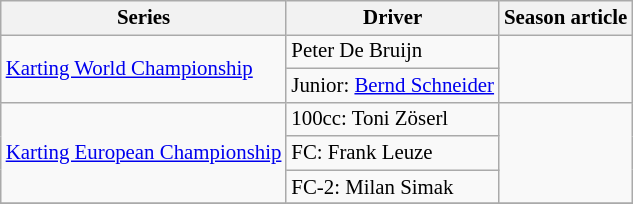<table class="wikitable" style="font-size: 87%;">
<tr>
<th>Series</th>
<th>Driver</th>
<th>Season article</th>
</tr>
<tr>
<td rowspan=2><a href='#'>Karting World Championship</a></td>
<td> Peter De Bruijn</td>
<td rowspan=2></td>
</tr>
<tr>
<td>Junior:  <a href='#'>Bernd Schneider</a></td>
</tr>
<tr>
<td rowspan=3><a href='#'>Karting European Championship</a></td>
<td>100cc:  Toni Zöserl</td>
<td rowspan=3></td>
</tr>
<tr>
<td>FC:  Frank Leuze</td>
</tr>
<tr>
<td>FC-2:  Milan Simak</td>
</tr>
<tr>
</tr>
</table>
